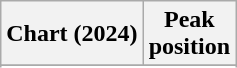<table class="wikitable sortable plainrowheaders" style="text-align:center;">
<tr>
<th scope="col">Chart (2024)</th>
<th scope="col">Peak<br>position</th>
</tr>
<tr>
</tr>
<tr>
</tr>
</table>
